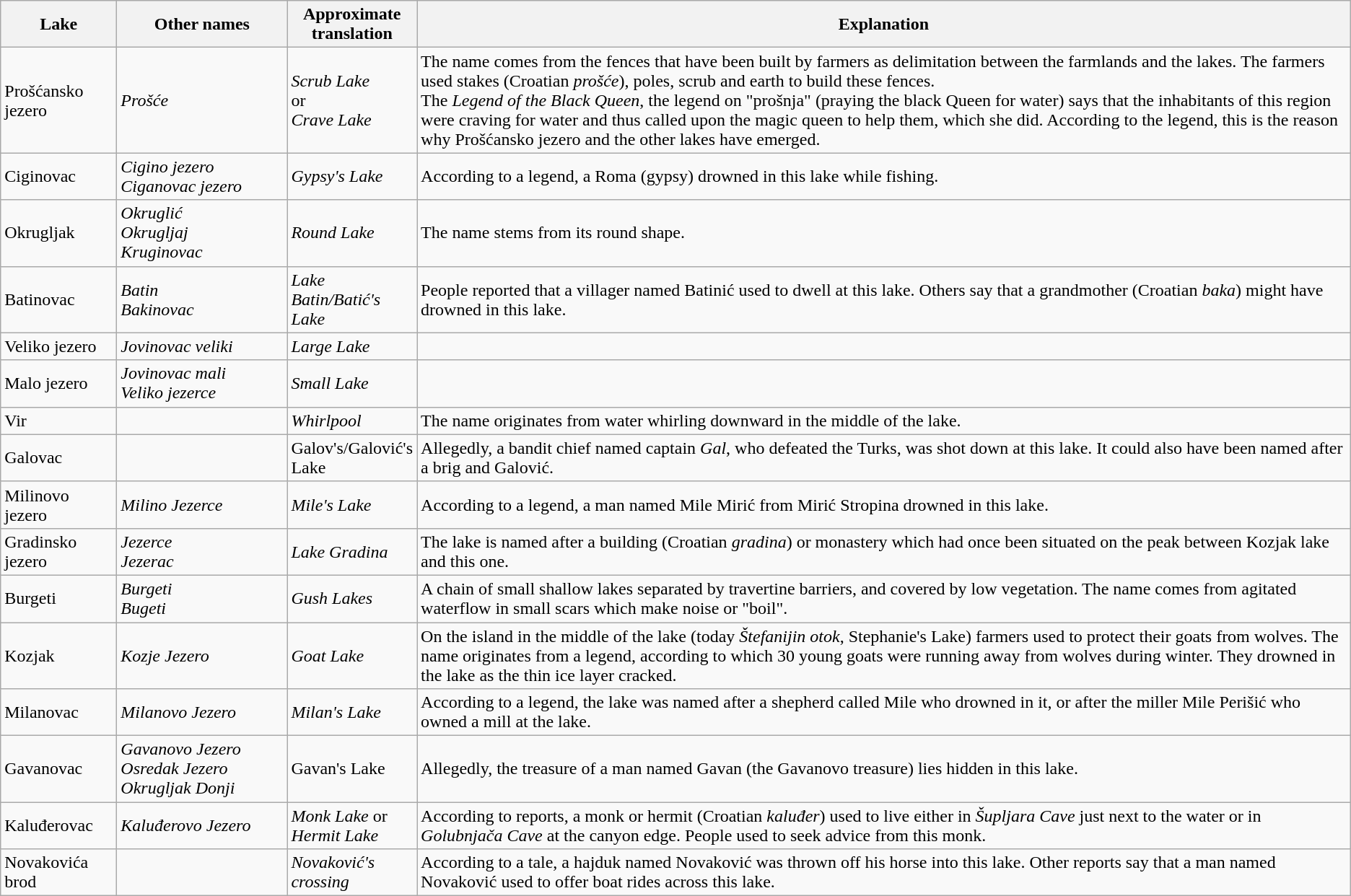<table class="wikitable">
<tr>
<th style="width:100px;">Lake</th>
<th style="width:150px;">Other names</th>
<th style="width:100px;">Approximate translation</th>
<th>Explanation</th>
</tr>
<tr>
<td>Prošćansko jezero</td>
<td><em>Prošće</em></td>
<td><em>Scrub Lake</em><br>or<br><em>Crave Lake</em></td>
<td>The name comes from the fences that have been built by farmers as delimitation between the farmlands and the lakes. The farmers used stakes (Croatian <em>prošće</em>), poles, scrub and earth to build these fences.<br>The <em>Legend of the Black Queen</em>, the legend on "prošnja" (praying the black Queen for water) says that the inhabitants of this region were craving for water and thus called upon the magic queen to help them, which she did. According to the legend, this is the reason why Prošćansko jezero and the other lakes have emerged.</td>
</tr>
<tr>
<td>Ciginovac</td>
<td><em>Cigino jezero<br>Ciganovac jezero</em></td>
<td><em>Gypsy's Lake</em></td>
<td>According to a legend, a Roma (gypsy) drowned in this lake while fishing.</td>
</tr>
<tr>
<td>Okrugljak</td>
<td><em>Okruglić<br>Okrugljaj<br>Kruginovac</em></td>
<td><em>Round Lake</em></td>
<td>The name stems from its round shape.</td>
</tr>
<tr>
<td>Batinovac</td>
<td><em>Batin<br>Bakinovac</em></td>
<td><em>Lake Batin/Batić's Lake</em></td>
<td>People reported that a villager named Batinić used to dwell at this lake. Others say that a grandmother (Croatian <em>baka</em>) might have drowned in this lake.</td>
</tr>
<tr>
<td>Veliko jezero</td>
<td><em>Jovinovac veliki</em></td>
<td><em>Large Lake</em></td>
<td></td>
</tr>
<tr>
<td>Malo jezero</td>
<td><em>Jovinovac mali<br>Veliko jezerce</em></td>
<td><em>Small Lake</em></td>
<td></td>
</tr>
<tr>
<td>Vir</td>
<td></td>
<td><em>Whirlpool</em></td>
<td>The name originates from water whirling downward in the middle of the lake.</td>
</tr>
<tr>
<td>Galovac</td>
<td></td>
<td>Galov's/Galović's Lake</td>
<td>Allegedly, a bandit chief named captain <em>Gal</em>, who defeated the Turks, was shot down at this lake. It could also have been named after a brig and Galović.</td>
</tr>
<tr>
<td>Milinovo jezero</td>
<td><em>Milino Jezerce</em></td>
<td><em>Mile's Lake</em></td>
<td>According to a legend, a man named Mile Mirić from Mirić Stropina drowned in this lake.</td>
</tr>
<tr>
<td>Gradinsko jezero</td>
<td><em>Jezerce<br>Jezerac</em></td>
<td><em>Lake Gradina</em></td>
<td>The lake is named after a building (Croatian <em>gradina</em>) or monastery which had once been situated on the peak between Kozjak lake and this one.</td>
</tr>
<tr>
<td>Burgeti</td>
<td><em>Burgeti<br>Bugeti</em></td>
<td><em>Gush Lakes</em></td>
<td>A chain of small shallow lakes separated by travertine barriers, and covered by low vegetation. The name comes from agitated waterflow in small scars which make noise or "boil".</td>
</tr>
<tr>
<td>Kozjak</td>
<td><em>Kozje Jezero</em></td>
<td><em>Goat Lake</em></td>
<td>On the island in the middle of the lake (today <em>Štefanijin otok</em>, Stephanie's Lake) farmers used to protect their goats from wolves. The name originates from a legend, according to which 30 young goats were running away from wolves during winter. They drowned in the lake as the thin ice layer cracked.</td>
</tr>
<tr>
<td>Milanovac</td>
<td><em>Milanovo Jezero</em></td>
<td><em>Milan's Lake</em></td>
<td>According to a legend, the lake was named after a shepherd called Mile who drowned in it, or after the miller Mile Perišić who owned a mill at the lake.</td>
</tr>
<tr>
<td>Gavanovac</td>
<td><em>Gavanovo Jezero<br>Osredak Jezero<br>Okrugljak Donji</em></td>
<td>Gavan's Lake</td>
<td>Allegedly, the treasure of a man named Gavan (the Gavanovo treasure) lies hidden in this lake.</td>
</tr>
<tr>
<td>Kaluđerovac</td>
<td><em>Kaluđerovo Jezero</em></td>
<td><em>Monk Lake</em> or <em>Hermit Lake</em></td>
<td>According to reports, a monk or hermit (Croatian <em>kaluđer</em>) used to live either in <em>Šupljara Cave</em> just next to the water or in <em>Golubnjača Cave</em> at the canyon edge. People used to seek advice from this monk.</td>
</tr>
<tr>
<td>Novakovića brod</td>
<td></td>
<td><em>Novaković's crossing</em></td>
<td>According to a tale, a hajduk named Novaković was thrown off his horse into this lake. Other reports say that a man named Novaković used to offer boat rides across this lake.</td>
</tr>
</table>
